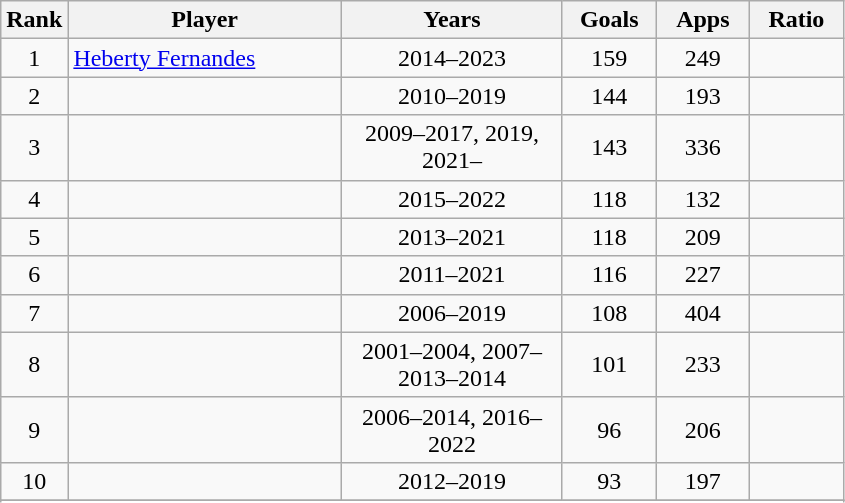<table class="wikitable sortable" style="text-align:center">
<tr>
<th width=20>Rank</th>
<th width=175>Player</th>
<th width=140>Years</th>
<th width=55>Goals</th>
<th width=55>Apps</th>
<th width=55>Ratio</th>
</tr>
<tr>
<td>1</td>
<td style="text-align:left"> <a href='#'>Heberty Fernandes</a></td>
<td>2014–2023</td>
<td>159</td>
<td>249</td>
<td></td>
</tr>
<tr>
<td>2</td>
<td style="text-align: left;"> </td>
<td>2010–2019</td>
<td>144</td>
<td>193</td>
<td></td>
</tr>
<tr>
<td>3</td>
<td style="text-align: left;"> <strong><em></em></strong></td>
<td>2009–2017, 2019, 2021–</td>
<td>143</td>
<td>336</td>
<td></td>
</tr>
<tr>
<td>4</td>
<td style="text-align: left;"> </td>
<td>2015–2022</td>
<td>118</td>
<td>132</td>
<td></td>
</tr>
<tr>
<td>5</td>
<td style="text-align: left;"> </td>
<td>2013–2021</td>
<td>118</td>
<td>209</td>
<td></td>
</tr>
<tr>
<td>6</td>
<td style="text-align: left;"> </td>
<td>2011–2021</td>
<td>116</td>
<td>227</td>
<td></td>
</tr>
<tr>
<td>7</td>
<td style="text-align: left;"> </td>
<td>2006–2019</td>
<td>108</td>
<td>404</td>
<td></td>
</tr>
<tr>
<td>8</td>
<td style="text-align: left;"> </td>
<td>2001–2004, 2007–2013–2014</td>
<td>101</td>
<td>233</td>
<td></td>
</tr>
<tr>
<td>9</td>
<td style="text-align: left;"> </td>
<td>2006–2014, 2016–2022</td>
<td>96</td>
<td>206</td>
<td></td>
</tr>
<tr>
<td>10</td>
<td style="text-align: left;"> </td>
<td>2012–2019</td>
<td>93</td>
<td>197</td>
<td></td>
</tr>
<tr>
</tr>
<tr>
</tr>
</table>
